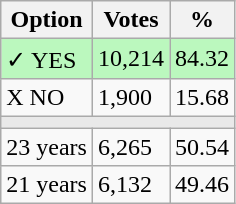<table class="wikitable">
<tr>
<th>Option</th>
<th>Votes</th>
<th>%</th>
</tr>
<tr>
<td style=background:#bbf8be>✓ YES</td>
<td style=background:#bbf8be>10,214</td>
<td style=background:#bbf8be>84.32</td>
</tr>
<tr>
<td>X NO</td>
<td>1,900</td>
<td>15.68</td>
</tr>
<tr>
<td colspan="3" bgcolor="#E9E9E9"></td>
</tr>
<tr>
<td>23 years</td>
<td>6,265</td>
<td>50.54</td>
</tr>
<tr>
<td>21 years</td>
<td>6,132</td>
<td>49.46</td>
</tr>
</table>
